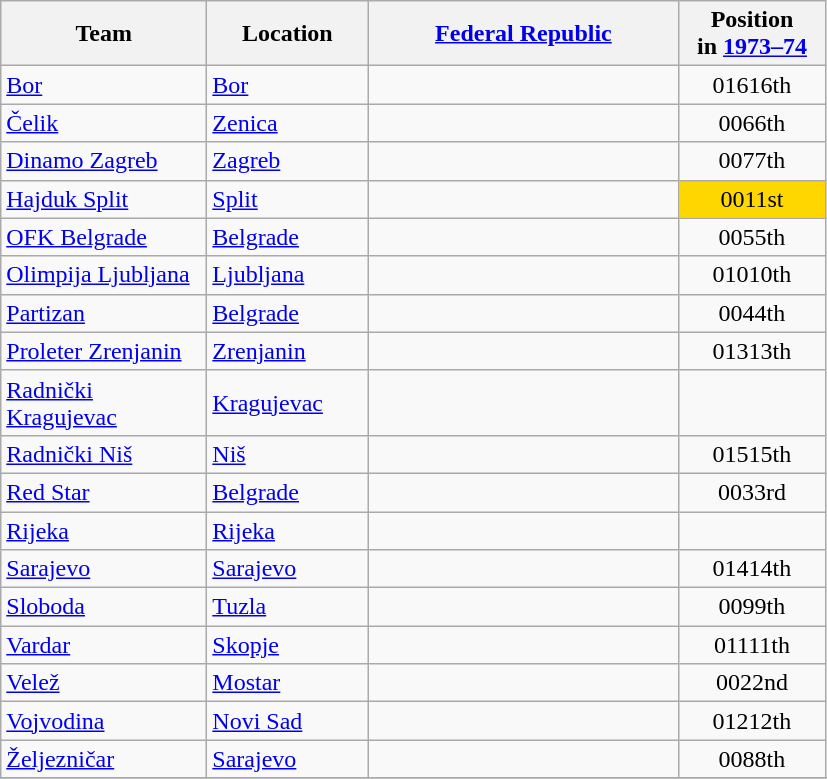<table class="wikitable sortable" style="text-align: left;">
<tr>
<th width="130">Team</th>
<th width="100">Location</th>
<th width="200"><a href='#'>Federal Republic</a></th>
<th width="90">Position<br>in <a href='#'>1973–74</a></th>
</tr>
<tr>
<td><a href='#'>Bor</a></td>
<td><a href='#'>Bor</a></td>
<td></td>
<td style="text-align:center;"><span>016</span>16th</td>
</tr>
<tr>
<td><a href='#'>Čelik</a></td>
<td><a href='#'>Zenica</a></td>
<td></td>
<td style="text-align:center;"><span>006</span>6th</td>
</tr>
<tr>
<td><a href='#'>Dinamo Zagreb</a></td>
<td><a href='#'>Zagreb</a></td>
<td></td>
<td style="text-align:center;"><span>007</span>7th</td>
</tr>
<tr>
<td><a href='#'>Hajduk Split</a></td>
<td><a href='#'>Split</a></td>
<td></td>
<td style="text-align:center;" bgcolor="gold"><span>001</span>1st</td>
</tr>
<tr>
<td><a href='#'>OFK Belgrade</a></td>
<td><a href='#'>Belgrade</a></td>
<td></td>
<td style="text-align:center;"><span>005</span>5th</td>
</tr>
<tr>
<td><a href='#'>Olimpija Ljubljana</a></td>
<td><a href='#'>Ljubljana</a></td>
<td></td>
<td style="text-align:center;"><span>010</span>10th</td>
</tr>
<tr>
<td><a href='#'>Partizan</a></td>
<td><a href='#'>Belgrade</a></td>
<td></td>
<td style="text-align:center;"><span>004</span>4th</td>
</tr>
<tr>
<td><a href='#'>Proleter Zrenjanin</a></td>
<td><a href='#'>Zrenjanin</a></td>
<td></td>
<td style="text-align:center;"><span>013</span>13th</td>
</tr>
<tr>
<td><a href='#'>Radnički Kragujevac</a></td>
<td><a href='#'>Kragujevac</a></td>
<td></td>
<td></td>
</tr>
<tr>
<td><a href='#'>Radnički Niš</a></td>
<td><a href='#'>Niš</a></td>
<td></td>
<td style="text-align:center;"><span>015</span>15th</td>
</tr>
<tr>
<td><a href='#'>Red Star</a></td>
<td><a href='#'>Belgrade</a></td>
<td></td>
<td style="text-align:center;"><span>003</span>3rd</td>
</tr>
<tr>
<td><a href='#'>Rijeka</a></td>
<td><a href='#'>Rijeka</a></td>
<td></td>
<td></td>
</tr>
<tr>
<td><a href='#'>Sarajevo</a></td>
<td><a href='#'>Sarajevo</a></td>
<td></td>
<td style="text-align:center;"><span>014</span>14th</td>
</tr>
<tr>
<td><a href='#'>Sloboda</a></td>
<td><a href='#'>Tuzla</a></td>
<td></td>
<td style="text-align:center;"><span>009</span>9th</td>
</tr>
<tr>
<td><a href='#'>Vardar</a></td>
<td><a href='#'>Skopje</a></td>
<td></td>
<td style="text-align:center;"><span>011</span>11th</td>
</tr>
<tr>
<td><a href='#'>Velež</a></td>
<td><a href='#'>Mostar</a></td>
<td></td>
<td style="text-align:center;"><span>002</span>2nd</td>
</tr>
<tr>
<td><a href='#'>Vojvodina</a></td>
<td><a href='#'>Novi Sad</a></td>
<td></td>
<td style="text-align:center;"><span>012</span>12th</td>
</tr>
<tr>
<td><a href='#'>Željezničar</a></td>
<td><a href='#'>Sarajevo</a></td>
<td></td>
<td style="text-align:center;"><span>008</span>8th</td>
</tr>
<tr>
</tr>
</table>
